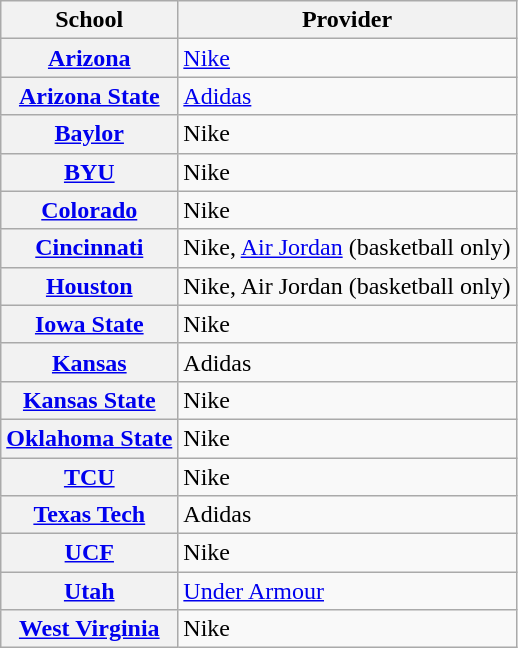<table class="wikitable sortable">
<tr>
<th>School</th>
<th>Provider</th>
</tr>
<tr>
<th><a href='#'>Arizona</a></th>
<td><a href='#'>Nike</a></td>
</tr>
<tr>
<th><a href='#'>Arizona State</a></th>
<td><a href='#'>Adidas</a></td>
</tr>
<tr>
<th><a href='#'>Baylor</a></th>
<td>Nike</td>
</tr>
<tr>
<th><a href='#'>BYU</a></th>
<td>Nike</td>
</tr>
<tr>
<th><a href='#'>Colorado</a></th>
<td>Nike</td>
</tr>
<tr>
<th><a href='#'>Cincinnati</a></th>
<td>Nike, <a href='#'>Air Jordan</a> (basketball only)</td>
</tr>
<tr>
<th><a href='#'>Houston</a></th>
<td>Nike, Air Jordan (basketball only)</td>
</tr>
<tr>
<th><a href='#'>Iowa State</a></th>
<td>Nike</td>
</tr>
<tr>
<th><a href='#'>Kansas</a></th>
<td>Adidas</td>
</tr>
<tr>
<th><a href='#'>Kansas State</a></th>
<td>Nike</td>
</tr>
<tr>
<th><a href='#'>Oklahoma State</a></th>
<td>Nike</td>
</tr>
<tr>
<th><a href='#'>TCU</a></th>
<td>Nike</td>
</tr>
<tr>
<th><a href='#'>Texas Tech</a></th>
<td>Adidas</td>
</tr>
<tr>
<th><a href='#'>UCF</a></th>
<td>Nike</td>
</tr>
<tr>
<th><a href='#'>Utah</a></th>
<td><a href='#'>Under Armour</a></td>
</tr>
<tr>
<th><a href='#'>West Virginia</a></th>
<td>Nike</td>
</tr>
</table>
